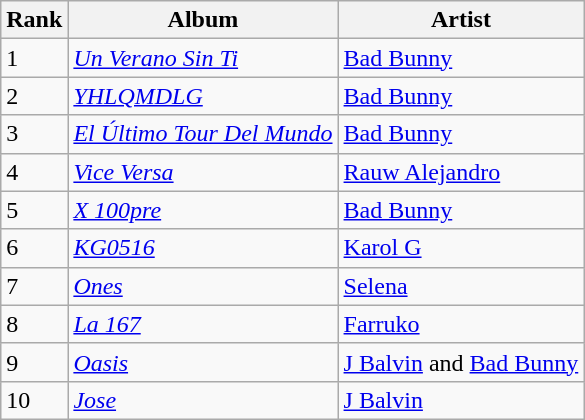<table class="wikitable">
<tr>
<th>Rank</th>
<th>Album</th>
<th>Artist</th>
</tr>
<tr>
<td>1</td>
<td><em><a href='#'>Un Verano Sin Ti</a></em></td>
<td><a href='#'>Bad Bunny</a></td>
</tr>
<tr>
<td>2</td>
<td><em><a href='#'>YHLQMDLG</a></em></td>
<td><a href='#'>Bad Bunny</a></td>
</tr>
<tr>
<td>3</td>
<td><em><a href='#'>El Último Tour Del Mundo</a></em></td>
<td><a href='#'>Bad Bunny</a></td>
</tr>
<tr>
<td>4</td>
<td><em><a href='#'>Vice Versa</a></em></td>
<td><a href='#'>Rauw Alejandro</a></td>
</tr>
<tr>
<td>5</td>
<td><em><a href='#'>X 100pre</a></em></td>
<td><a href='#'>Bad Bunny</a></td>
</tr>
<tr>
<td>6</td>
<td><em><a href='#'>KG0516</a></em></td>
<td><a href='#'>Karol G</a></td>
</tr>
<tr>
<td>7</td>
<td><em><a href='#'>Ones</a></em></td>
<td><a href='#'>Selena</a></td>
</tr>
<tr>
<td>8</td>
<td><em><a href='#'>La 167</a></em></td>
<td><a href='#'>Farruko</a></td>
</tr>
<tr>
<td>9</td>
<td><em><a href='#'>Oasis</a></em></td>
<td><a href='#'>J Balvin</a> and <a href='#'>Bad Bunny</a></td>
</tr>
<tr>
<td>10</td>
<td><em><a href='#'>Jose</a></em></td>
<td><a href='#'>J Balvin</a></td>
</tr>
</table>
